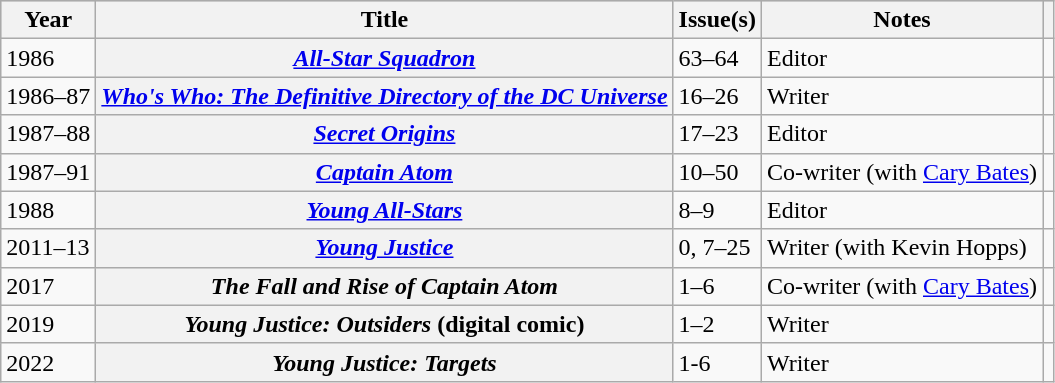<table class="wikitable sortable plainrowheaders">
<tr style="background:#ccc; text-align:center;">
<th scope="col">Year</th>
<th scope="col">Title</th>
<th scope="col">Issue(s)</th>
<th scope="col">Notes</th>
<th scope="col" class="unsortable"></th>
</tr>
<tr>
<td>1986</td>
<th scope=row><em><a href='#'>All-Star Squadron</a></em></th>
<td>63–64</td>
<td>Editor</td>
<td style="text-align:center;"></td>
</tr>
<tr>
<td>1986–87</td>
<th scope=row><em><a href='#'>Who's Who: The Definitive Directory of the DC Universe</a></em></th>
<td>16–26</td>
<td>Writer</td>
<td style="text-align:center;"></td>
</tr>
<tr>
<td>1987–88</td>
<th scope=row><em><a href='#'>Secret Origins</a></em></th>
<td>17–23</td>
<td>Editor</td>
<td style="text-align:center;"></td>
</tr>
<tr>
<td>1987–91</td>
<th scope=row><em><a href='#'>Captain Atom</a></em></th>
<td>10–50</td>
<td>Co-writer (with <a href='#'>Cary Bates</a>)</td>
<td style="text-align:center;"></td>
</tr>
<tr>
<td>1988</td>
<th scope=row><em><a href='#'>Young All-Stars</a></em></th>
<td>8–9</td>
<td>Editor</td>
<td style="text-align:center;"></td>
</tr>
<tr>
<td>2011–13</td>
<th scope=row><em><a href='#'>Young Justice</a></em></th>
<td>0, 7–25</td>
<td>Writer (with Kevin Hopps)</td>
<td style="text-align:center;"></td>
</tr>
<tr>
<td>2017</td>
<th scope=row><em>The Fall and Rise of Captain Atom</em></th>
<td>1–6</td>
<td>Co-writer (with <a href='#'>Cary Bates</a>)</td>
<td style="text-align:center;"></td>
</tr>
<tr>
<td>2019</td>
<th scope=row><em>Young Justice: Outsiders</em> (digital comic)</th>
<td>1–2</td>
<td>Writer</td>
<td></td>
</tr>
<tr>
<td>2022</td>
<th scope=row><em>Young Justice: Targets</em></th>
<td>1-6</td>
<td>Writer</td>
<td style="text-align:center;"></td>
</tr>
</table>
